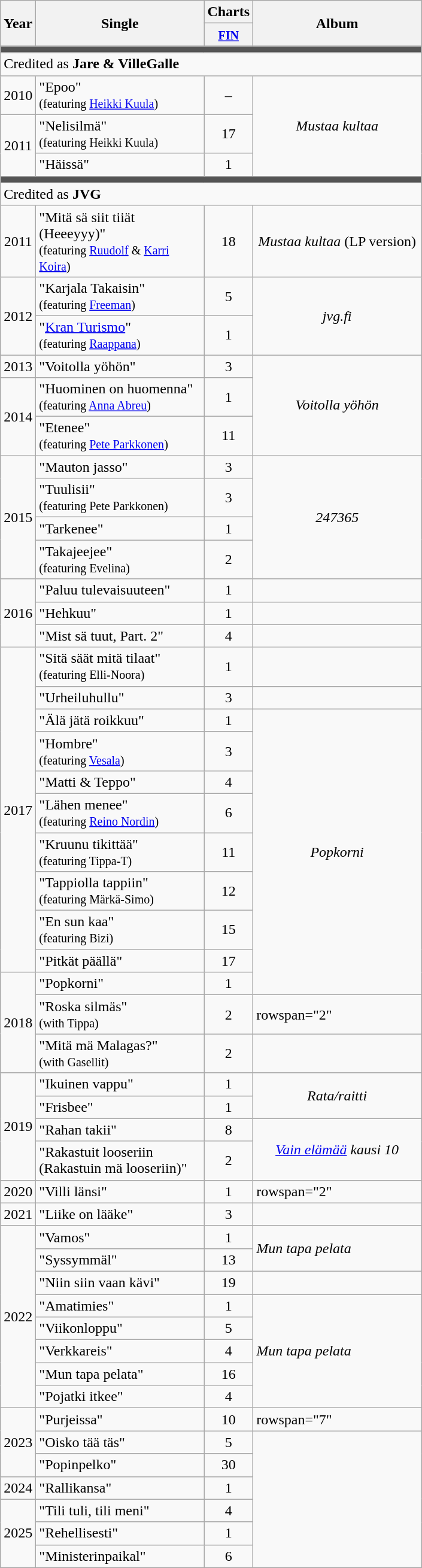<table class="wikitable">
<tr>
<th align="center" rowspan="2">Year</th>
<th align="center" rowspan="2" width="180">Single</th>
<th align="center" colspan="1">Charts</th>
<th align="center" rowspan="2" width="180">Album</th>
</tr>
<tr>
<th width="20"><small><a href='#'>FIN</a></small><br></th>
</tr>
<tr>
<td colspan="6" style="background:#555;"></td>
</tr>
<tr>
<td colspan=5>Credited as <strong>Jare & VilleGalle</strong></td>
</tr>
<tr>
<td align="center">2010</td>
<td>"Epoo" <br><small>(featuring <a href='#'>Heikki Kuula</a>)</small></td>
<td align="center">–</td>
<td align="center" rowspan="3"><em>Mustaa kultaa</em></td>
</tr>
<tr>
<td align="center" rowspan="2">2011</td>
<td>"Nelisilmä" <br><small>(featuring Heikki Kuula)</small></td>
<td align="center">17</td>
</tr>
<tr>
<td>"Häissä"</td>
<td align="center">1</td>
</tr>
<tr>
<td colspan="6" style="background:#555;"></td>
</tr>
<tr>
<td colspan=5>Credited as <strong>JVG</strong></td>
</tr>
<tr>
<td align="center">2011</td>
<td>"Mitä sä siit tiiät (Heeeyyy)" <br><small>(featuring <a href='#'>Ruudolf</a> & <a href='#'>Karri Koira</a>)</small></td>
<td align="center">18</td>
<td align="center"><em>Mustaa kultaa</em> (LP version)</td>
</tr>
<tr>
<td align="center" rowspan="2">2012</td>
<td>"Karjala Takaisin" <br><small>(featuring <a href='#'>Freeman</a>)</small></td>
<td align="center">5</td>
<td align="center" rowspan="2"><em>jvg.fi</em></td>
</tr>
<tr>
<td>"<a href='#'>Kran Turismo</a>" <br><small>(featuring <a href='#'>Raappana</a>)</small></td>
<td align="center">1</td>
</tr>
<tr>
<td align="center">2013</td>
<td>"Voitolla yöhön"</td>
<td align="center">3</td>
<td align="center" rowspan="3"><em>Voitolla yöhön</em></td>
</tr>
<tr>
<td align="center" rowspan="2">2014</td>
<td>"Huominen on huomenna" <br><small>(featuring <a href='#'>Anna Abreu</a>)</small></td>
<td align="center">1</td>
</tr>
<tr>
<td>"Etenee" <br><small>(featuring <a href='#'>Pete Parkkonen</a>)</small></td>
<td align="center">11</td>
</tr>
<tr>
<td align="center" rowspan="4">2015</td>
<td>"Mauton jasso"</td>
<td align="center">3</td>
<td align="center" rowspan="4"><em>247365</em></td>
</tr>
<tr>
<td>"Tuulisii" <br><small>(featuring Pete Parkkonen)</small></td>
<td align="center">3</td>
</tr>
<tr>
<td>"Tarkenee"</td>
<td align="center">1</td>
</tr>
<tr>
<td>"Takajeejee" <br><small>(featuring Evelina)</small></td>
<td align="center">2</td>
</tr>
<tr>
<td align="center" rowspan="3">2016</td>
<td>"Paluu tulevaisuuteen"</td>
<td align="center">1</td>
<td align="center"></td>
</tr>
<tr>
<td>"Hehkuu"</td>
<td align="center">1</td>
<td align="center"></td>
</tr>
<tr>
<td>"Mist sä tuut, Part. 2"</td>
<td align="center">4</td>
<td align="center"></td>
</tr>
<tr>
<td align="center" rowspan="10">2017</td>
<td>"Sitä säät mitä tilaat" <br><small>(featuring Elli-Noora)</small></td>
<td align="center">1</td>
<td align="center"></td>
</tr>
<tr>
<td>"Urheiluhullu"</td>
<td align="center">3</td>
<td align="center"></td>
</tr>
<tr>
<td>"Älä jätä roikkuu"</td>
<td align="center">1</td>
<td align="center" rowspan="9"><em>Popkorni</em></td>
</tr>
<tr>
<td>"Hombre"<br><small>(featuring <a href='#'>Vesala</a>)</small></td>
<td align="center">3<br></td>
</tr>
<tr>
<td>"Matti & Teppo"</td>
<td align="center">4</td>
</tr>
<tr>
<td>"Lähen menee"<br><small>(featuring <a href='#'>Reino Nordin</a>)</small></td>
<td align="center">6<br></td>
</tr>
<tr>
<td>"Kruunu tikittää"<br><small>(featuring Tippa-T)</small></td>
<td align="center">11<br></td>
</tr>
<tr>
<td>"Tappiolla tappiin"<br><small>(featuring Märkä-Simo)</small></td>
<td align="center">12<br></td>
</tr>
<tr>
<td>"En sun kaa"<br><small>(featuring Bizi)</small></td>
<td align="center">15<br></td>
</tr>
<tr>
<td>"Pitkät päällä"</td>
<td align="center">17</td>
</tr>
<tr>
<td align="center" rowspan="3">2018</td>
<td>"Popkorni"</td>
<td align="center">1</td>
</tr>
<tr>
<td>"Roska silmäs"<br><small>(with Tippa)</small></td>
<td align="center">2<br></td>
<td>rowspan="2" </td>
</tr>
<tr>
<td>"Mitä mä Malagas?"<br><small>(with Gasellit)</small></td>
<td align="center">2<br></td>
</tr>
<tr>
<td align="center" rowspan="4">2019</td>
<td>"Ikuinen vappu"</td>
<td align="center">1</td>
<td align="center" rowspan="2"><em>Rata/raitti</em></td>
</tr>
<tr>
<td>"Frisbee"</td>
<td align="center">1</td>
</tr>
<tr>
<td>"Rahan takii"</td>
<td align="center">8<br></td>
<td align="center" rowspan="2"><em><a href='#'>Vain elämää</a> kausi 10</em></td>
</tr>
<tr>
<td>"Rakastuit looseriin (Rakastuin mä looseriin)"</td>
<td align="center">2<br></td>
</tr>
<tr>
<td align="center">2020</td>
<td>"Villi länsi"</td>
<td align="center">1<br></td>
<td>rowspan="2" </td>
</tr>
<tr>
<td align="center">2021</td>
<td>"Liike on lääke"</td>
<td align="center">3<br></td>
</tr>
<tr>
<td align="center" rowspan="8">2022</td>
<td>"Vamos"</td>
<td align="center">1<br></td>
<td rowspan="2"><em>Mun tapa pelata</em></td>
</tr>
<tr>
<td>"Syssymmäl"</td>
<td align="center">13<br></td>
</tr>
<tr>
<td>"Niin siin vaan kävi"<br></td>
<td align="center">19<br></td>
<td></td>
</tr>
<tr>
<td>"Amatimies"</td>
<td align="center">1<br></td>
<td rowspan="5"><em>Mun tapa pelata</em></td>
</tr>
<tr>
<td>"Viikonloppu"</td>
<td align="center">5<br></td>
</tr>
<tr>
<td>"Verkkareis"<br></td>
<td align="center">4<br></td>
</tr>
<tr>
<td>"Mun tapa pelata"<br></td>
<td align="center">16<br></td>
</tr>
<tr>
<td>"Pojatki itkee"<br></td>
<td align="center">4<br></td>
</tr>
<tr>
<td align="center" rowspan="3">2023</td>
<td>"Purjeissa"<br></td>
<td align="center">10<br></td>
<td>rowspan="7" </td>
</tr>
<tr>
<td>"Oisko tää täs"</td>
<td align="center">5<br></td>
</tr>
<tr>
<td>"Popinpelko"</td>
<td align="center">30<br></td>
</tr>
<tr>
<td align="center">2024</td>
<td>"Rallikansa"</td>
<td align="center">1<br></td>
</tr>
<tr>
<td align="center" rowspan="3">2025</td>
<td>"Tili tuli, tili meni"</td>
<td align="center">4<br></td>
</tr>
<tr>
<td>"Rehellisesti"</td>
<td align="center">1<br></td>
</tr>
<tr>
<td>"Ministerinpaikal"</td>
<td align="center">6<br></td>
</tr>
</table>
